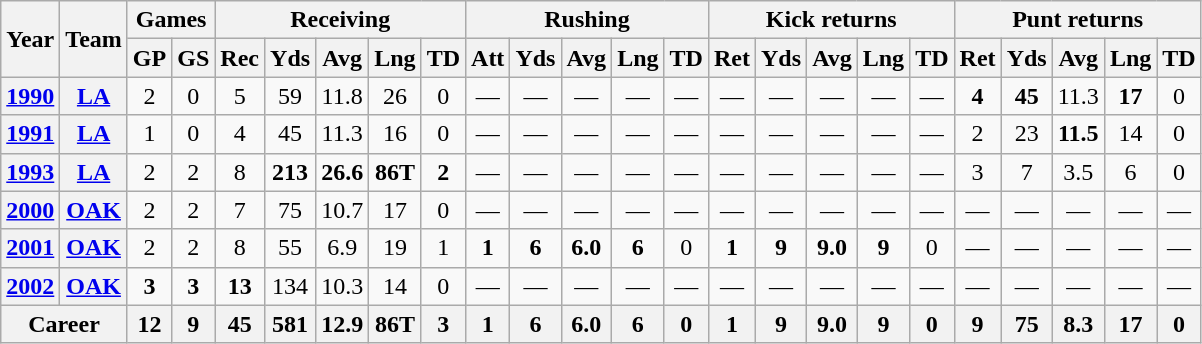<table class="wikitable" style="text-align:center;">
<tr>
<th rowspan="2">Year</th>
<th rowspan="2">Team</th>
<th colspan="2">Games</th>
<th colspan="5">Receiving</th>
<th colspan="5">Rushing</th>
<th colspan="5">Kick returns</th>
<th colspan="5">Punt returns</th>
</tr>
<tr>
<th>GP</th>
<th>GS</th>
<th>Rec</th>
<th>Yds</th>
<th>Avg</th>
<th>Lng</th>
<th>TD</th>
<th>Att</th>
<th>Yds</th>
<th>Avg</th>
<th>Lng</th>
<th>TD</th>
<th>Ret</th>
<th>Yds</th>
<th>Avg</th>
<th>Lng</th>
<th>TD</th>
<th>Ret</th>
<th>Yds</th>
<th>Avg</th>
<th>Lng</th>
<th>TD</th>
</tr>
<tr>
<th><a href='#'>1990</a></th>
<th><a href='#'>LA</a></th>
<td>2</td>
<td>0</td>
<td>5</td>
<td>59</td>
<td>11.8</td>
<td>26</td>
<td>0</td>
<td>—</td>
<td>—</td>
<td>—</td>
<td>—</td>
<td>—</td>
<td>—</td>
<td>—</td>
<td>—</td>
<td>—</td>
<td>—</td>
<td><strong>4</strong></td>
<td><strong>45</strong></td>
<td>11.3</td>
<td><strong>17</strong></td>
<td>0</td>
</tr>
<tr>
<th><a href='#'>1991</a></th>
<th><a href='#'>LA</a></th>
<td>1</td>
<td>0</td>
<td>4</td>
<td>45</td>
<td>11.3</td>
<td>16</td>
<td>0</td>
<td>—</td>
<td>—</td>
<td>—</td>
<td>—</td>
<td>—</td>
<td>—</td>
<td>—</td>
<td>—</td>
<td>—</td>
<td>—</td>
<td>2</td>
<td>23</td>
<td><strong>11.5</strong></td>
<td>14</td>
<td>0</td>
</tr>
<tr>
<th><a href='#'>1993</a></th>
<th><a href='#'>LA</a></th>
<td>2</td>
<td>2</td>
<td>8</td>
<td><strong>213</strong></td>
<td><strong>26.6</strong></td>
<td><strong>86T</strong></td>
<td><strong>2</strong></td>
<td>—</td>
<td>—</td>
<td>—</td>
<td>—</td>
<td>—</td>
<td>—</td>
<td>—</td>
<td>—</td>
<td>—</td>
<td>—</td>
<td>3</td>
<td>7</td>
<td>3.5</td>
<td>6</td>
<td>0</td>
</tr>
<tr>
<th><a href='#'>2000</a></th>
<th><a href='#'>OAK</a></th>
<td>2</td>
<td>2</td>
<td>7</td>
<td>75</td>
<td>10.7</td>
<td>17</td>
<td>0</td>
<td>—</td>
<td>—</td>
<td>—</td>
<td>—</td>
<td>—</td>
<td>—</td>
<td>—</td>
<td>—</td>
<td>—</td>
<td>—</td>
<td>—</td>
<td>—</td>
<td>—</td>
<td>—</td>
<td>—</td>
</tr>
<tr>
<th><a href='#'>2001</a></th>
<th><a href='#'>OAK</a></th>
<td>2</td>
<td>2</td>
<td>8</td>
<td>55</td>
<td>6.9</td>
<td>19</td>
<td>1</td>
<td><strong>1</strong></td>
<td><strong>6</strong></td>
<td><strong>6.0</strong></td>
<td><strong>6</strong></td>
<td>0</td>
<td><strong>1</strong></td>
<td><strong>9</strong></td>
<td><strong>9.0</strong></td>
<td><strong>9</strong></td>
<td>0</td>
<td>—</td>
<td>—</td>
<td>—</td>
<td>—</td>
<td>—</td>
</tr>
<tr>
<th><a href='#'>2002</a></th>
<th><a href='#'>OAK</a></th>
<td><strong>3</strong></td>
<td><strong>3</strong></td>
<td><strong>13</strong></td>
<td>134</td>
<td>10.3</td>
<td>14</td>
<td>0</td>
<td>—</td>
<td>—</td>
<td>—</td>
<td>—</td>
<td>—</td>
<td>—</td>
<td>—</td>
<td>—</td>
<td>—</td>
<td>—</td>
<td>—</td>
<td>—</td>
<td>—</td>
<td>—</td>
<td>—</td>
</tr>
<tr>
<th colspan="2">Career</th>
<th>12</th>
<th>9</th>
<th>45</th>
<th>581</th>
<th>12.9</th>
<th>86T</th>
<th>3</th>
<th>1</th>
<th>6</th>
<th>6.0</th>
<th>6</th>
<th>0</th>
<th>1</th>
<th>9</th>
<th>9.0</th>
<th>9</th>
<th>0</th>
<th>9</th>
<th>75</th>
<th>8.3</th>
<th>17</th>
<th>0</th>
</tr>
</table>
